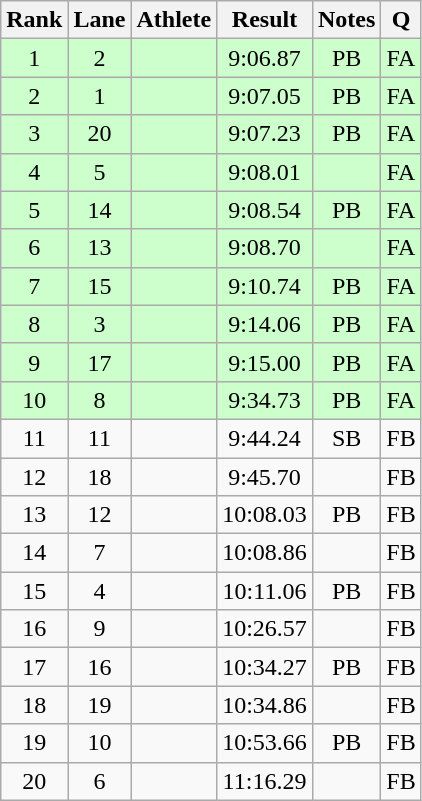<table class="wikitable sortable" style="text-align:center">
<tr>
<th>Rank</th>
<th>Lane</th>
<th>Athlete</th>
<th>Result</th>
<th>Notes</th>
<th>Q</th>
</tr>
<tr bgcolor=ccffcc>
<td>1</td>
<td>2</td>
<td align=left></td>
<td>9:06.87</td>
<td>PB</td>
<td>FA</td>
</tr>
<tr bgcolor=ccffcc>
<td>2</td>
<td>1</td>
<td align=left></td>
<td>9:07.05</td>
<td>PB</td>
<td>FA</td>
</tr>
<tr bgcolor=ccffcc>
<td>3</td>
<td>20</td>
<td align=left></td>
<td>9:07.23</td>
<td>PB</td>
<td>FA</td>
</tr>
<tr bgcolor=ccffcc>
<td>4</td>
<td>5</td>
<td align=left></td>
<td>9:08.01</td>
<td></td>
<td>FA</td>
</tr>
<tr bgcolor=ccffcc>
<td>5</td>
<td>14</td>
<td align=left></td>
<td>9:08.54</td>
<td>PB</td>
<td>FA</td>
</tr>
<tr bgcolor=ccffcc>
<td>6</td>
<td>13</td>
<td align=left></td>
<td>9:08.70</td>
<td></td>
<td>FA</td>
</tr>
<tr bgcolor=ccffcc>
<td>7</td>
<td>15</td>
<td align=left></td>
<td>9:10.74</td>
<td>PB</td>
<td>FA</td>
</tr>
<tr bgcolor=ccffcc>
<td>8</td>
<td>3</td>
<td align=left></td>
<td>9:14.06</td>
<td>PB</td>
<td>FA</td>
</tr>
<tr bgcolor=ccffcc>
<td>9</td>
<td>17</td>
<td align=left></td>
<td>9:15.00</td>
<td>PB</td>
<td>FA</td>
</tr>
<tr bgcolor=ccffcc>
<td>10</td>
<td>8</td>
<td align=left></td>
<td>9:34.73</td>
<td>PB</td>
<td>FA</td>
</tr>
<tr>
<td>11</td>
<td>11</td>
<td align=left></td>
<td>9:44.24</td>
<td>SB</td>
<td>FB</td>
</tr>
<tr>
<td>12</td>
<td>18</td>
<td align=left></td>
<td>9:45.70</td>
<td></td>
<td>FB</td>
</tr>
<tr>
<td>13</td>
<td>12</td>
<td align=left></td>
<td>10:08.03</td>
<td>PB</td>
<td>FB</td>
</tr>
<tr>
<td>14</td>
<td>7</td>
<td align=left></td>
<td>10:08.86</td>
<td></td>
<td>FB</td>
</tr>
<tr>
<td>15</td>
<td>4</td>
<td align=left></td>
<td>10:11.06</td>
<td>PB</td>
<td>FB</td>
</tr>
<tr>
<td>16</td>
<td>9</td>
<td align=left></td>
<td>10:26.57</td>
<td></td>
<td>FB</td>
</tr>
<tr>
<td>17</td>
<td>16</td>
<td align=left></td>
<td>10:34.27</td>
<td>PB</td>
<td>FB</td>
</tr>
<tr>
<td>18</td>
<td>19</td>
<td align=left></td>
<td>10:34.86</td>
<td></td>
<td>FB</td>
</tr>
<tr>
<td>19</td>
<td>10</td>
<td align=left></td>
<td>10:53.66</td>
<td>PB</td>
<td>FB</td>
</tr>
<tr>
<td>20</td>
<td>6</td>
<td align=left></td>
<td>11:16.29</td>
<td></td>
<td>FB</td>
</tr>
</table>
